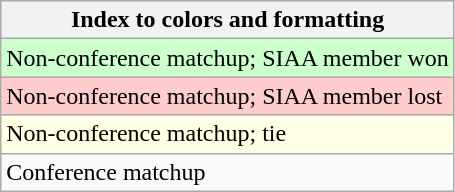<table class="wikitable">
<tr>
<th>Index to colors and formatting</th>
</tr>
<tr bgcolor=#ccffcc>
<td>Non-conference matchup; SIAA member won</td>
</tr>
<tr bgcolor=#ffcccc>
<td>Non-conference matchup; SIAA member lost</td>
</tr>
<tr bgcolor=#ffffe6>
<td>Non-conference matchup; tie</td>
</tr>
<tr>
<td>Conference matchup</td>
</tr>
</table>
